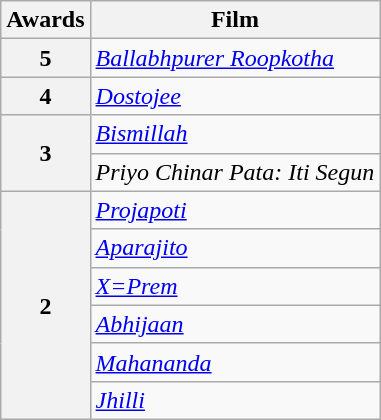<table class="wikitable" style="display:inline-table;">
<tr>
<th>Awards</th>
<th>Film</th>
</tr>
<tr>
<th>5</th>
<td><em><a href='#'>Ballabhpurer Roopkotha</a></em></td>
</tr>
<tr>
<th>4</th>
<td><em><a href='#'>Dostojee</a></em></td>
</tr>
<tr>
<th rowspan="2">3</th>
<td><em><a href='#'>Bismillah</a></em></td>
</tr>
<tr>
<td><em>Priyo Chinar Pata: Iti Segun</em></td>
</tr>
<tr>
<th rowspan="6">2</th>
<td><em><a href='#'>Projapoti</a></em></td>
</tr>
<tr>
<td><em><a href='#'>Aparajito</a></em></td>
</tr>
<tr>
<td><em><a href='#'>X=Prem</a></em></td>
</tr>
<tr>
<td><em><a href='#'>Abhijaan</a></em></td>
</tr>
<tr>
<td><em><a href='#'>Mahananda</a></em></td>
</tr>
<tr>
<td><em><a href='#'>Jhilli</a></em></td>
</tr>
</table>
